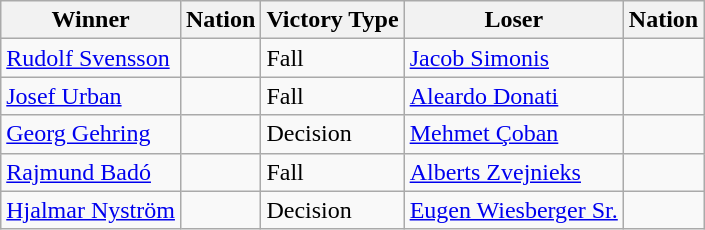<table class="wikitable sortable" style="text-align:left;">
<tr>
<th>Winner</th>
<th>Nation</th>
<th>Victory Type</th>
<th>Loser</th>
<th>Nation</th>
</tr>
<tr>
<td><a href='#'>Rudolf Svensson</a></td>
<td></td>
<td>Fall</td>
<td><a href='#'>Jacob Simonis</a></td>
<td></td>
</tr>
<tr>
<td><a href='#'>Josef Urban</a></td>
<td></td>
<td>Fall</td>
<td><a href='#'>Aleardo Donati</a></td>
<td></td>
</tr>
<tr>
<td><a href='#'>Georg Gehring</a></td>
<td></td>
<td>Decision</td>
<td><a href='#'>Mehmet Çoban</a></td>
<td></td>
</tr>
<tr>
<td><a href='#'>Rajmund Badó</a></td>
<td></td>
<td>Fall</td>
<td><a href='#'>Alberts Zvejnieks</a></td>
<td></td>
</tr>
<tr>
<td><a href='#'>Hjalmar Nyström</a></td>
<td></td>
<td>Decision</td>
<td><a href='#'>Eugen Wiesberger Sr.</a></td>
<td></td>
</tr>
</table>
